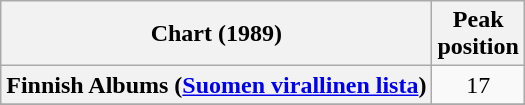<table class="wikitable sortable plainrowheaders" style="text-align:center">
<tr>
<th scope="col">Chart (1989)</th>
<th scope="col">Peak<br>position</th>
</tr>
<tr>
<th scope="row">Finnish Albums (<a href='#'>Suomen virallinen lista</a>)</th>
<td>17</td>
</tr>
<tr>
</tr>
<tr>
</tr>
<tr>
</tr>
<tr>
</tr>
</table>
